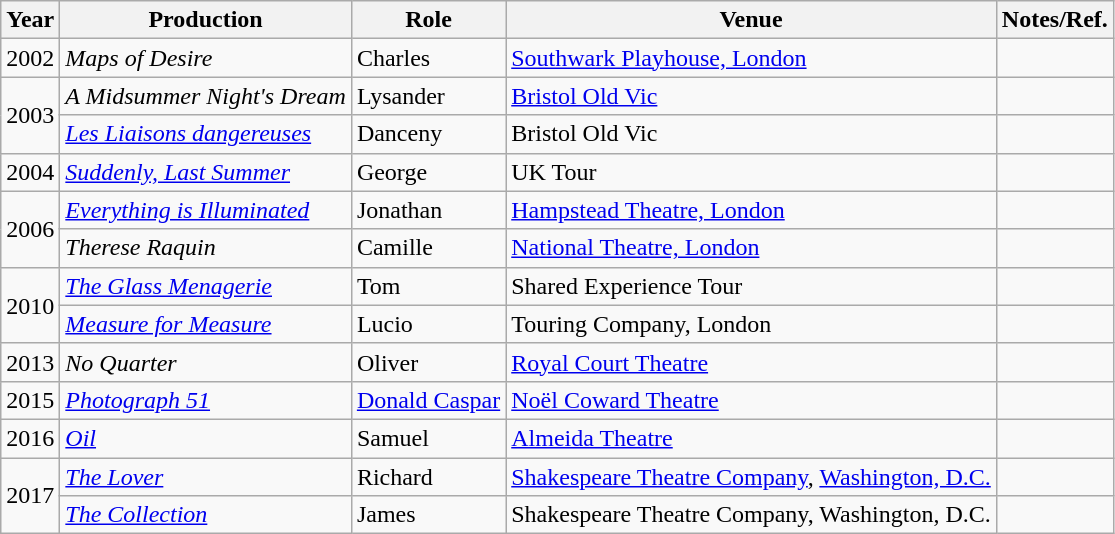<table class="wikitable">
<tr>
<th>Year</th>
<th>Production</th>
<th>Role</th>
<th>Venue</th>
<th>Notes/Ref.</th>
</tr>
<tr>
<td>2002</td>
<td><em>Maps of Desire</em></td>
<td>Charles</td>
<td><a href='#'>Southwark Playhouse, London</a></td>
<td></td>
</tr>
<tr>
<td rowspan="2">2003</td>
<td><em>A Midsummer Night's Dream</em></td>
<td>Lysander</td>
<td><a href='#'>Bristol Old Vic</a></td>
<td></td>
</tr>
<tr>
<td><em><a href='#'>Les Liaisons dangereuses</a></em></td>
<td>Danceny</td>
<td>Bristol Old Vic</td>
<td></td>
</tr>
<tr>
<td>2004</td>
<td><em><a href='#'>Suddenly, Last Summer</a></em></td>
<td>George</td>
<td>UK Tour</td>
<td></td>
</tr>
<tr>
<td rowspan="2">2006</td>
<td><a href='#'><em>Everything is Illuminated</em></a></td>
<td>Jonathan</td>
<td><a href='#'>Hampstead Theatre, London</a></td>
<td></td>
</tr>
<tr>
<td><em>Therese Raquin</em></td>
<td>Camille</td>
<td><a href='#'>National Theatre, London</a></td>
<td></td>
</tr>
<tr>
<td rowspan="2">2010</td>
<td><em><a href='#'>The Glass Menagerie</a></em></td>
<td>Tom</td>
<td>Shared Experience Tour</td>
<td></td>
</tr>
<tr>
<td><em><a href='#'>Measure for Measure</a></em></td>
<td>Lucio</td>
<td>Touring Company, London</td>
<td></td>
</tr>
<tr>
<td>2013</td>
<td><em>No Quarter</em></td>
<td>Oliver</td>
<td><a href='#'>Royal Court Theatre</a></td>
<td></td>
</tr>
<tr>
<td>2015</td>
<td><em><a href='#'>Photograph 51</a></em></td>
<td><a href='#'>Donald Caspar</a></td>
<td><a href='#'>Noël Coward Theatre</a></td>
<td></td>
</tr>
<tr>
<td>2016</td>
<td><em><a href='#'>Oil</a></em></td>
<td>Samuel</td>
<td><a href='#'>Almeida Theatre</a></td>
<td></td>
</tr>
<tr>
<td rowspan="2">2017</td>
<td><em><a href='#'>The Lover</a></em></td>
<td>Richard</td>
<td><a href='#'>Shakespeare Theatre Company</a>, <a href='#'>Washington, D.C.</a></td>
<td></td>
</tr>
<tr>
<td><em><a href='#'>The Collection</a></em></td>
<td>James</td>
<td>Shakespeare Theatre Company, Washington, D.C.</td>
<td></td>
</tr>
</table>
